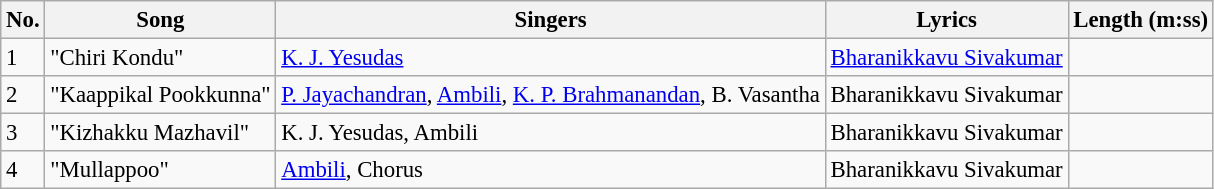<table class="wikitable" style="font-size:95%;">
<tr>
<th>No.</th>
<th>Song</th>
<th>Singers</th>
<th>Lyrics</th>
<th>Length (m:ss)</th>
</tr>
<tr>
<td>1</td>
<td>"Chiri Kondu"</td>
<td><a href='#'>K. J. Yesudas</a></td>
<td><a href='#'>Bharanikkavu Sivakumar</a></td>
<td></td>
</tr>
<tr>
<td>2</td>
<td>"Kaappikal Pookkunna"</td>
<td><a href='#'>P. Jayachandran</a>, <a href='#'>Ambili</a>, <a href='#'>K. P. Brahmanandan</a>, B. Vasantha</td>
<td>Bharanikkavu Sivakumar</td>
<td></td>
</tr>
<tr>
<td>3</td>
<td>"Kizhakku Mazhavil"</td>
<td>K. J. Yesudas, Ambili</td>
<td>Bharanikkavu Sivakumar</td>
<td></td>
</tr>
<tr>
<td>4</td>
<td>"Mullappoo"</td>
<td><a href='#'>Ambili</a>, Chorus</td>
<td>Bharanikkavu Sivakumar</td>
<td></td>
</tr>
</table>
